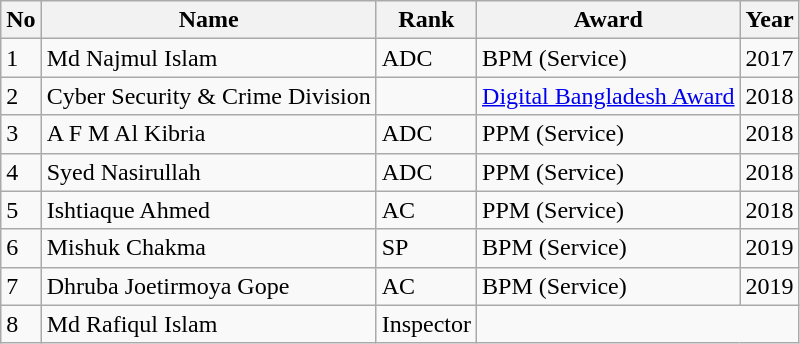<table class="wikitable sortable">
<tr>
<th>No</th>
<th>Name</th>
<th>Rank</th>
<th>Award</th>
<th>Year</th>
</tr>
<tr>
<td>1</td>
<td>Md Najmul Islam</td>
<td>ADC</td>
<td>BPM (Service)</td>
<td>2017</td>
</tr>
<tr>
<td>2</td>
<td>Cyber Security & Crime Division</td>
<td></td>
<td><a href='#'>Digital Bangladesh Award</a></td>
<td>2018</td>
</tr>
<tr>
<td>3</td>
<td>A F M Al Kibria</td>
<td>ADC</td>
<td>PPM (Service)</td>
<td>2018</td>
</tr>
<tr>
<td>4</td>
<td>Syed Nasirullah</td>
<td>ADC</td>
<td>PPM (Service)</td>
<td>2018</td>
</tr>
<tr>
<td>5</td>
<td>Ishtiaque Ahmed</td>
<td>AC</td>
<td>PPM (Service)</td>
<td>2018</td>
</tr>
<tr>
<td>6</td>
<td>Mishuk Chakma</td>
<td>SP</td>
<td>BPM (Service)</td>
<td>2019</td>
</tr>
<tr>
<td>7</td>
<td>Dhruba Joetirmoya Gope</td>
<td>AC</td>
<td>BPM (Service)</td>
<td>2019</td>
</tr>
<tr>
<td>8</td>
<td>Md Rafiqul Islam</td>
<td>Inspector</td>
</tr>
</table>
